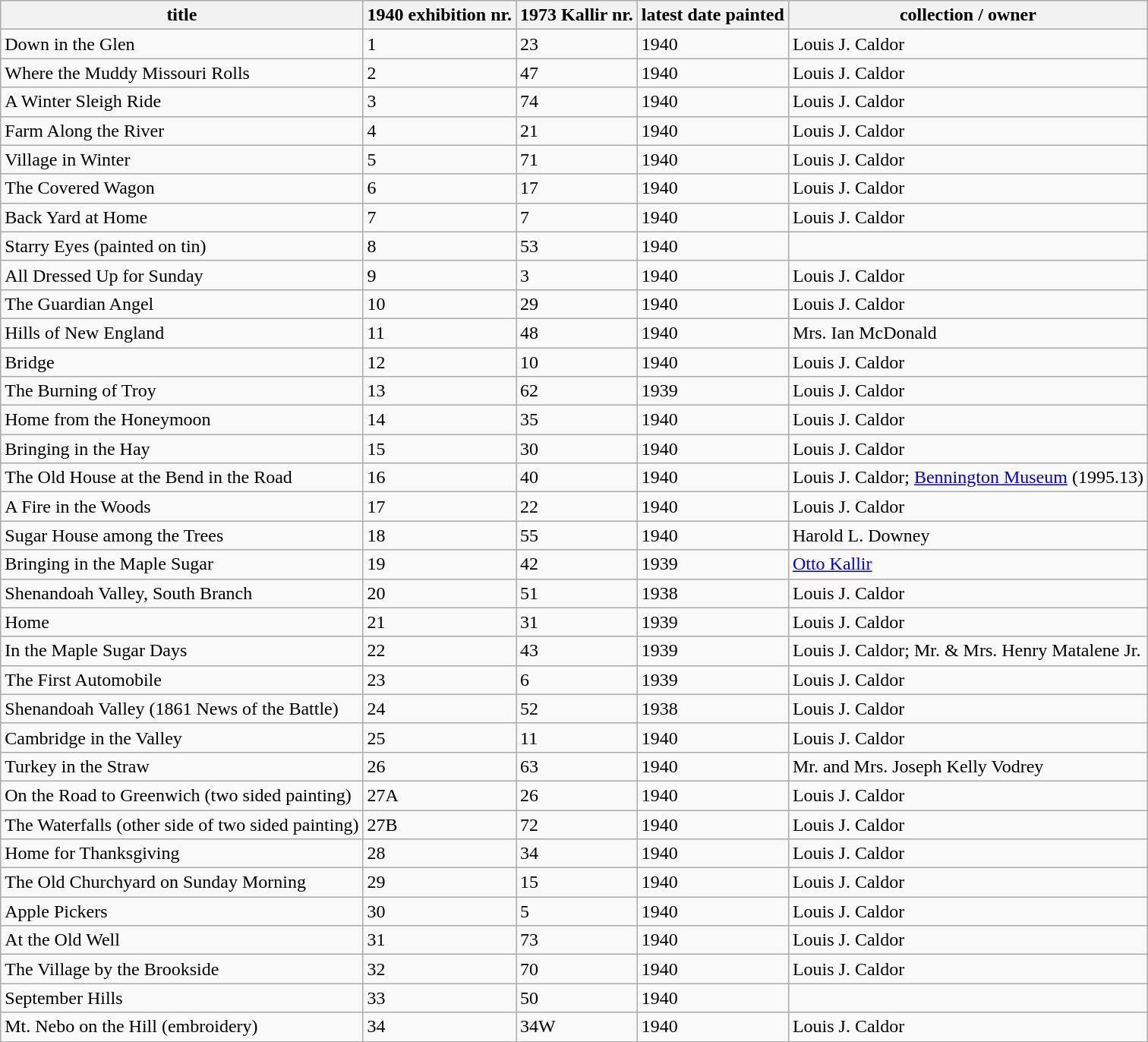<table class='wikitable sortable'>
<tr>
<th>title</th>
<th>1940 exhibition nr.</th>
<th>1973 Kallir nr.</th>
<th>latest date painted</th>
<th>collection / owner</th>
</tr>
<tr>
<td>Down in the Glen</td>
<td>1</td>
<td>23</td>
<td>1940</td>
<td>Louis J. Caldor</td>
</tr>
<tr>
<td>Where the Muddy Missouri Rolls</td>
<td>2</td>
<td>47</td>
<td>1940</td>
<td>Louis J. Caldor</td>
</tr>
<tr>
<td>A Winter Sleigh Ride</td>
<td>3</td>
<td>74</td>
<td>1940</td>
<td>Louis J. Caldor</td>
</tr>
<tr>
<td>Farm Along the River</td>
<td>4</td>
<td>21</td>
<td>1940</td>
<td>Louis J. Caldor</td>
</tr>
<tr>
<td>Village in Winter</td>
<td>5</td>
<td>71</td>
<td>1940</td>
<td>Louis J. Caldor</td>
</tr>
<tr>
<td>The Covered Wagon</td>
<td>6</td>
<td>17</td>
<td>1940</td>
<td>Louis J. Caldor</td>
</tr>
<tr>
<td>Back Yard at Home</td>
<td>7</td>
<td>7</td>
<td>1940</td>
<td>Louis J. Caldor</td>
</tr>
<tr>
<td>Starry Eyes (painted on tin)</td>
<td>8</td>
<td>53</td>
<td>1940</td>
<td></td>
</tr>
<tr>
<td>All Dressed Up for Sunday</td>
<td>9</td>
<td>3</td>
<td>1940</td>
<td>Louis J. Caldor</td>
</tr>
<tr>
<td>The Guardian Angel</td>
<td>10</td>
<td>29</td>
<td>1940</td>
<td>Louis J. Caldor</td>
</tr>
<tr>
<td>Hills of New England</td>
<td>11</td>
<td>48</td>
<td>1940</td>
<td>Mrs. Ian McDonald</td>
</tr>
<tr>
<td>Bridge</td>
<td>12</td>
<td>10</td>
<td>1940</td>
<td>Louis J. Caldor</td>
</tr>
<tr>
<td>The Burning of Troy</td>
<td>13</td>
<td>62</td>
<td>1939</td>
<td>Louis J. Caldor</td>
</tr>
<tr>
<td>Home from the Honeymoon</td>
<td>14</td>
<td>35</td>
<td>1940</td>
<td>Louis J. Caldor</td>
</tr>
<tr>
<td>Bringing in the Hay</td>
<td>15</td>
<td>30</td>
<td>1940</td>
<td>Louis J. Caldor</td>
</tr>
<tr>
<td>The Old House at the Bend in the Road</td>
<td>16</td>
<td>40</td>
<td>1940</td>
<td>Louis J. Caldor; <a href='#'>Bennington Museum</a> (1995.13)</td>
</tr>
<tr>
<td>A Fire in the Woods</td>
<td>17</td>
<td>22</td>
<td>1940</td>
<td>Louis J. Caldor</td>
</tr>
<tr>
<td>Sugar House among the Trees</td>
<td>18</td>
<td>55</td>
<td>1940</td>
<td>Harold L. Downey</td>
</tr>
<tr>
<td>Bringing in the Maple Sugar</td>
<td>19</td>
<td>42</td>
<td>1939</td>
<td><a href='#'>Otto Kallir</a></td>
</tr>
<tr>
<td>Shenandoah Valley, South Branch</td>
<td>20</td>
<td>51</td>
<td>1938</td>
<td>Louis J. Caldor</td>
</tr>
<tr>
<td>Home</td>
<td>21</td>
<td>31</td>
<td>1939</td>
<td>Louis J. Caldor</td>
</tr>
<tr>
<td>In the Maple Sugar Days</td>
<td>22</td>
<td>43</td>
<td>1939</td>
<td>Louis J. Caldor; Mr. & Mrs. Henry Matalene Jr.</td>
</tr>
<tr>
<td>The First Automobile</td>
<td>23</td>
<td>6</td>
<td>1939</td>
<td>Louis J. Caldor</td>
</tr>
<tr>
<td>Shenandoah Valley (1861 News of the Battle)</td>
<td>24</td>
<td>52</td>
<td>1938</td>
<td>Louis J. Caldor</td>
</tr>
<tr>
<td>Cambridge in the Valley</td>
<td>25</td>
<td>11</td>
<td>1940</td>
<td>Louis J. Caldor</td>
</tr>
<tr>
<td>Turkey in the Straw</td>
<td>26</td>
<td>63</td>
<td>1940</td>
<td>Mr. and Mrs. Joseph Kelly Vodrey</td>
</tr>
<tr>
<td>On the Road to Greenwich (two sided painting)</td>
<td>27A</td>
<td>26</td>
<td>1940</td>
<td>Louis J. Caldor</td>
</tr>
<tr>
<td>The Waterfalls  (other side of two sided painting)</td>
<td>27B</td>
<td>72</td>
<td>1940</td>
<td>Louis J. Caldor</td>
</tr>
<tr>
<td>Home for Thanksgiving</td>
<td>28</td>
<td>34</td>
<td>1940</td>
<td>Louis J. Caldor</td>
</tr>
<tr>
<td>The Old Churchyard on Sunday Morning</td>
<td>29</td>
<td>15</td>
<td>1940</td>
<td>Louis J. Caldor</td>
</tr>
<tr>
<td>Apple Pickers</td>
<td>30</td>
<td>5</td>
<td>1940</td>
<td>Louis J. Caldor</td>
</tr>
<tr>
<td>At the Old Well</td>
<td>31</td>
<td>73</td>
<td>1940</td>
<td>Louis J. Caldor</td>
</tr>
<tr>
<td>The Village by the Brookside</td>
<td>32</td>
<td>70</td>
<td>1940</td>
<td>Louis J. Caldor</td>
</tr>
<tr>
<td>September Hills</td>
<td>33</td>
<td>50</td>
<td>1940</td>
<td></td>
</tr>
<tr>
<td>Mt. Nebo on the Hill (embroidery)</td>
<td>34</td>
<td>34W</td>
<td>1940</td>
<td>Louis J. Caldor</td>
</tr>
</table>
